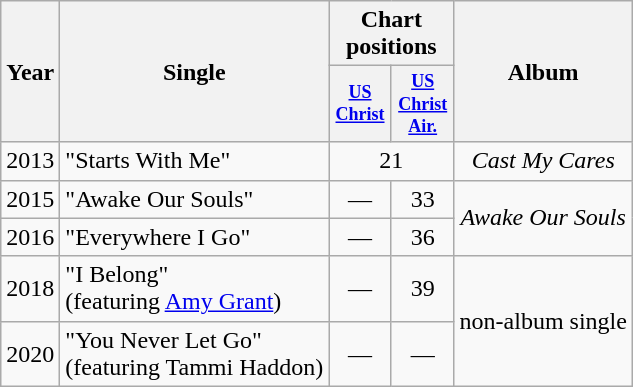<table class="wikitable" style="text-align:center;">
<tr>
<th rowspan="2">Year</th>
<th rowspan="2">Single</th>
<th colspan="2">Chart positions</th>
<th rowspan="2">Album</th>
</tr>
<tr style="font-size:smaller;">
<th scope="col" style="width:3em;font-size:90%;"><a href='#'>US<br>Christ</a><br></th>
<th scope="col" style="width:3em;font-size:90%;"><a href='#'>US<br>Christ Air.</a><br></th>
</tr>
<tr>
<td>2013</td>
<td align="left">"Starts With Me"</td>
<td colspan="2">21</td>
<td><em>Cast My Cares</em></td>
</tr>
<tr>
<td>2015</td>
<td align="left">"Awake Our Souls"</td>
<td>—</td>
<td>33</td>
<td rowspan="2"><em>Awake Our Souls</em></td>
</tr>
<tr>
<td>2016</td>
<td align="left">"Everywhere I Go"</td>
<td>—</td>
<td>36</td>
</tr>
<tr>
<td>2018</td>
<td align="left">"I Belong"<br>(featuring <a href='#'>Amy Grant</a>)</td>
<td>—</td>
<td>39</td>
<td rowspan="2">non-album single</td>
</tr>
<tr>
<td>2020</td>
<td align="left">"You Never Let Go"<br>(featuring Tammi Haddon) </td>
<td>—</td>
<td>—</td>
</tr>
</table>
